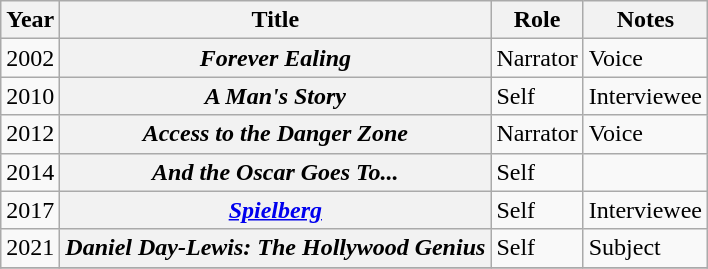<table class="wikitable sortable plainrowheaders unsortable">
<tr>
<th scope="col">Year</th>
<th scope="col">Title</th>
<th scope="col">Role</th>
<th scope="col" class="unsortable">Notes</th>
</tr>
<tr>
<td>2002</td>
<th scope="row"><em>Forever Ealing</em></th>
<td>Narrator</td>
<td>Voice</td>
</tr>
<tr>
<td>2010</td>
<th scope="row"><em>A Man's Story</em></th>
<td>Self</td>
<td>Interviewee</td>
</tr>
<tr>
<td>2012</td>
<th scope="row"><em>Access to the Danger Zone</em></th>
<td>Narrator</td>
<td>Voice</td>
</tr>
<tr>
<td>2014</td>
<th scope="row"><em>And the Oscar Goes To...</em></th>
<td>Self</td>
<td></td>
</tr>
<tr>
<td>2017</td>
<th scope="row"><em><a href='#'>Spielberg</a></em></th>
<td>Self</td>
<td>Interviewee</td>
</tr>
<tr>
<td>2021</td>
<th scope="row"><em>Daniel Day-Lewis: The Hollywood Genius</em></th>
<td>Self</td>
<td>Subject</td>
</tr>
<tr>
</tr>
</table>
